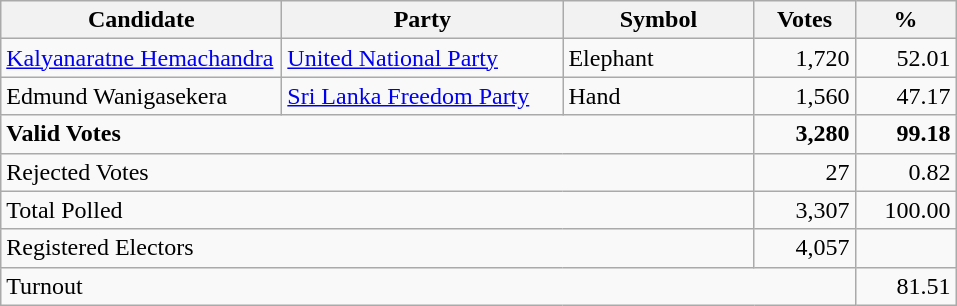<table class="wikitable" border="1" style="text-align:right;">
<tr>
<th align=left width="180">Candidate</th>
<th align=left width="180">Party</th>
<th align=left width="120">Symbol</th>
<th align=left width="60">Votes</th>
<th align=left width="60">%</th>
</tr>
<tr>
<td align=left><a href='#'>Kalyanaratne Hemachandra</a></td>
<td align=left><a href='#'>United National Party</a></td>
<td align=left>Elephant</td>
<td align=right>1,720</td>
<td align=right>52.01</td>
</tr>
<tr>
<td align=left>Edmund Wanigasekera</td>
<td align=left><a href='#'>Sri Lanka Freedom Party</a></td>
<td align=left>Hand</td>
<td align=right>1,560</td>
<td align=right>47.17</td>
</tr>
<tr>
<td align=left colspan=3><strong>Valid Votes</strong></td>
<td align=right><strong>3,280</strong></td>
<td align=right><strong>99.18</strong></td>
</tr>
<tr>
<td align=left colspan=3>Rejected Votes</td>
<td align=right>27</td>
<td align=right>0.82</td>
</tr>
<tr>
<td align=left colspan=3>Total Polled</td>
<td align=right>3,307</td>
<td align=right>100.00</td>
</tr>
<tr>
<td align=left colspan=3>Registered Electors</td>
<td align=right>4,057</td>
<td></td>
</tr>
<tr>
<td align=left colspan=4>Turnout</td>
<td align=right>81.51</td>
</tr>
</table>
